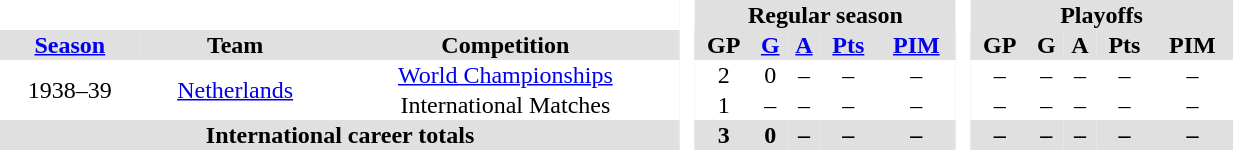<table BORDER="0" CELLPADDING="1" CELLSPACING="0" width="65%" style="text-align:center">
<tr bgcolor="#e0e0e0">
<th colspan="3" bgcolor="#ffffff"> </th>
<th rowspan="99" bgcolor="#ffffff"> </th>
<th colspan="5">Regular season</th>
<th rowspan="99" bgcolor="#ffffff"> </th>
<th colspan="5">Playoffs</th>
</tr>
<tr bgcolor="#e0e0e0">
<th><a href='#'>Season</a></th>
<th>Team</th>
<th>Competition</th>
<th>GP</th>
<th><a href='#'>G</a></th>
<th><a href='#'>A</a></th>
<th><a href='#'>Pts</a></th>
<th><a href='#'>PIM</a></th>
<th>GP</th>
<th>G</th>
<th>A</th>
<th>Pts</th>
<th>PIM</th>
</tr>
<tr ALIGN="center">
<td rowspan="2">1938–39</td>
<td rowspan="2"><a href='#'>Netherlands</a></td>
<td><a href='#'>World Championships</a></td>
<td>2</td>
<td>0</td>
<td>–</td>
<td>–</td>
<td>–</td>
<td>–</td>
<td>–</td>
<td>–</td>
<td>–</td>
<td>–</td>
</tr>
<tr>
<td>International Matches</td>
<td>1</td>
<td>–</td>
<td>–</td>
<td>–</td>
<td>–</td>
<td>–</td>
<td>–</td>
<td>–</td>
<td>–</td>
<td>–</td>
</tr>
<tr ALIGN="center" bgcolor="#e0e0e0">
<th colspan="3" align="center">International career totals</th>
<th>3</th>
<th>0</th>
<th>–</th>
<th>–</th>
<th>–</th>
<th>–</th>
<th>–</th>
<th>–</th>
<th>–</th>
<th>–</th>
</tr>
</table>
